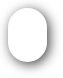<table style=" border-radius:1em; box-shadow: 0.1em 0.1em 0.5em rgba(0,0,0,0.75); background-color: white; border: 1px solid white; padding: 5px;">
<tr style="vertical-align:top;">
<td><br></td>
<td style="vertical-align:top"><br></td>
<td style="vertical-align:top"><br></td>
</tr>
</table>
